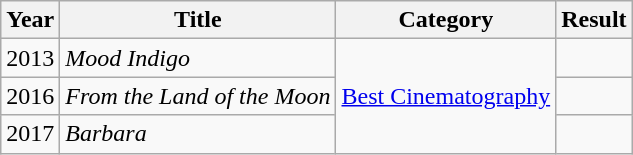<table class="wikitable">
<tr>
<th>Year</th>
<th>Title</th>
<th>Category</th>
<th>Result</th>
</tr>
<tr>
<td>2013</td>
<td><em>Mood Indigo</em></td>
<td rowspan=3><a href='#'>Best Cinematography</a></td>
<td></td>
</tr>
<tr>
<td>2016</td>
<td><em>From the Land of the Moon</em></td>
<td></td>
</tr>
<tr>
<td>2017</td>
<td><em>Barbara</em></td>
<td></td>
</tr>
</table>
